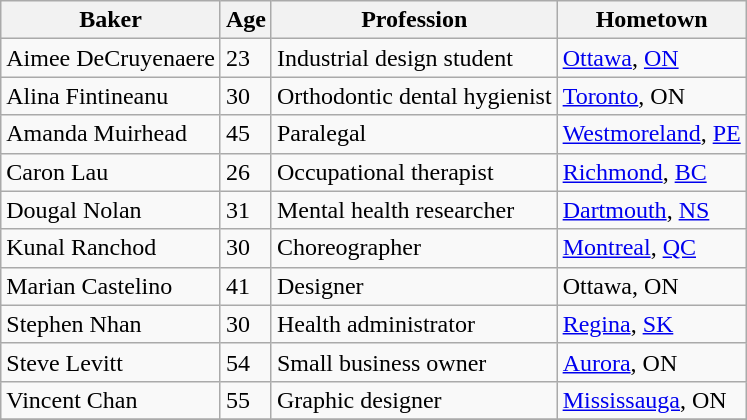<table class="wikitable">
<tr>
<th>Baker</th>
<th>Age</th>
<th>Profession</th>
<th>Hometown</th>
</tr>
<tr>
<td>Aimee DeCruyenaere</td>
<td>23</td>
<td>Industrial design student</td>
<td><a href='#'>Ottawa</a>, <a href='#'>ON</a></td>
</tr>
<tr>
<td>Alina Fintineanu</td>
<td>30</td>
<td>Orthodontic dental hygienist</td>
<td><a href='#'>Toronto</a>, ON</td>
</tr>
<tr>
<td>Amanda Muirhead</td>
<td>45</td>
<td>Paralegal</td>
<td><a href='#'>Westmoreland</a>, <a href='#'>PE</a></td>
</tr>
<tr>
<td>Caron Lau</td>
<td>26</td>
<td>Occupational therapist</td>
<td><a href='#'>Richmond</a>, <a href='#'>BC</a></td>
</tr>
<tr>
<td>Dougal Nolan</td>
<td>31</td>
<td>Mental health researcher</td>
<td><a href='#'>Dartmouth</a>, <a href='#'>NS</a></td>
</tr>
<tr>
<td>Kunal Ranchod</td>
<td>30</td>
<td>Choreographer</td>
<td><a href='#'>Montreal</a>, <a href='#'>QC</a></td>
</tr>
<tr>
<td>Marian Castelino</td>
<td>41</td>
<td>Designer</td>
<td>Ottawa, ON</td>
</tr>
<tr>
<td>Stephen Nhan</td>
<td>30</td>
<td>Health administrator</td>
<td><a href='#'>Regina</a>, <a href='#'>SK</a></td>
</tr>
<tr>
<td>Steve Levitt</td>
<td>54</td>
<td>Small business owner</td>
<td><a href='#'>Aurora</a>, ON</td>
</tr>
<tr>
<td>Vincent Chan</td>
<td>55</td>
<td>Graphic designer</td>
<td><a href='#'>Mississauga</a>, ON</td>
</tr>
<tr>
</tr>
</table>
